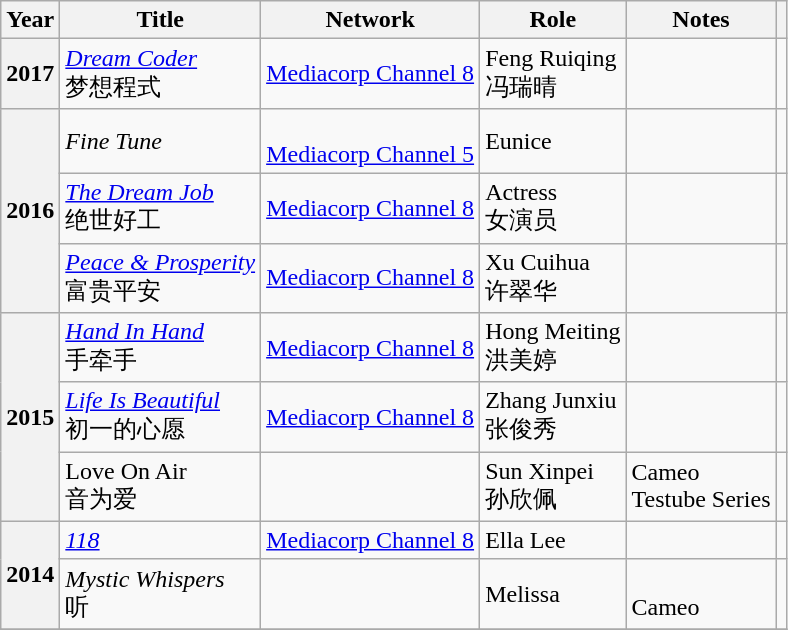<table class="wikitable sortable plainrowheaders">
<tr>
<th scope="col">Year</th>
<th scope="col">Title</th>
<th scope="col">Network</th>
<th scope="col">Role</th>
<th scope="col" class="unsortable">Notes</th>
<th scope="col" class="unsortable"></th>
</tr>
<tr>
<th scope="row" rowspan="1">2017</th>
<td><em><a href='#'>Dream Coder</a></em> <br> 梦想程式</td>
<td><a href='#'>Mediacorp Channel 8</a></td>
<td>Feng Ruiqing <br> 冯瑞晴</td>
<td></td>
<td></td>
</tr>
<tr>
<th scope="row" rowspan="3">2016</th>
<td><em>Fine Tune</em></td>
<td><br><a href='#'>Mediacorp Channel 5</a></td>
<td>Eunice</td>
<td></td>
<td></td>
</tr>
<tr>
<td><em><a href='#'>The Dream Job</a></em> <br> 绝世好工</td>
<td><a href='#'>Mediacorp Channel 8</a></td>
<td>Actress <br> 女演员</td>
<td></td>
<td></td>
</tr>
<tr>
<td><em><a href='#'>Peace & Prosperity</a></em> <br> 富贵平安</td>
<td><a href='#'>Mediacorp Channel 8</a></td>
<td>Xu Cuihua <br> 许翠华</td>
<td></td>
<td></td>
</tr>
<tr>
<th scope="row" rowspan="3">2015</th>
<td><em><a href='#'>Hand In Hand</a></em> <br> 手牵手</td>
<td><a href='#'>Mediacorp Channel 8</a></td>
<td>Hong Meiting <br> 洪美婷</td>
<td></td>
<td></td>
</tr>
<tr>
<td><em><a href='#'>Life Is Beautiful</a></em> <br> 初一的心愿</td>
<td><a href='#'>Mediacorp Channel 8</a></td>
<td>Zhang Junxiu <br> 张俊秀</td>
<td></td>
<td></td>
</tr>
<tr>
<td>Love On Air <br> 音为爱</td>
<td></td>
<td>Sun Xinpei <br> 孙欣佩</td>
<td>Cameo<br>Testube Series</td>
<td></td>
</tr>
<tr>
<th scope="row" rowspan="2">2014</th>
<td><em><a href='#'>118</a></em></td>
<td><a href='#'>Mediacorp Channel 8</a></td>
<td>Ella Lee</td>
<td></td>
<td></td>
</tr>
<tr>
<td><em>Mystic Whispers</em> <br> 听</td>
<td></td>
<td>Melissa</td>
<td><br>Cameo</td>
<td></td>
</tr>
<tr>
</tr>
</table>
